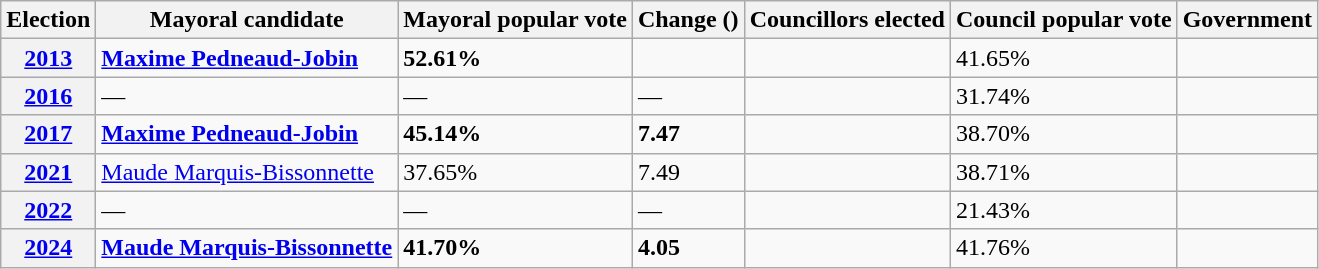<table class="wikitable sortable">
<tr>
<th>Election</th>
<th>Mayoral candidate</th>
<th>Mayoral popular vote</th>
<th>Change (<a href='#'></a>)</th>
<th>Councillors elected</th>
<th>Council popular vote</th>
<th>Government</th>
</tr>
<tr>
<th><a href='#'>2013</a></th>
<td><strong><a href='#'>Maxime Pedneaud-Jobin</a></strong></td>
<td><strong>52.61%</strong></td>
<td></td>
<td><strong></strong></td>
<td>41.65%</td>
<td></td>
</tr>
<tr>
<th><a href='#'>2016</a></th>
<td>—</td>
<td>—</td>
<td>—</td>
<td></td>
<td>31.74%</td>
<td></td>
</tr>
<tr>
<th><a href='#'>2017</a></th>
<td><strong><a href='#'>Maxime Pedneaud-Jobin</a></strong></td>
<td><strong>45.14%</strong></td>
<td><strong> 7.47</strong></td>
<td><strong></strong></td>
<td>38.70%</td>
<td></td>
</tr>
<tr>
<th><a href='#'>2021</a></th>
<td><a href='#'>Maude Marquis-Bissonnette</a></td>
<td>37.65%</td>
<td> 7.49</td>
<td></td>
<td>38.71%</td>
<td></td>
</tr>
<tr>
<th><a href='#'>2022</a></th>
<td>—</td>
<td>—</td>
<td>—</td>
<td></td>
<td>21.43%</td>
<td></td>
</tr>
<tr>
<th><a href='#'>2024</a></th>
<td><strong><a href='#'>Maude Marquis-Bissonnette</a></strong></td>
<td><strong>41.70%</strong></td>
<td><strong> 4.05</strong></td>
<td><strong></strong></td>
<td>41.76%</td>
<td></td>
</tr>
</table>
